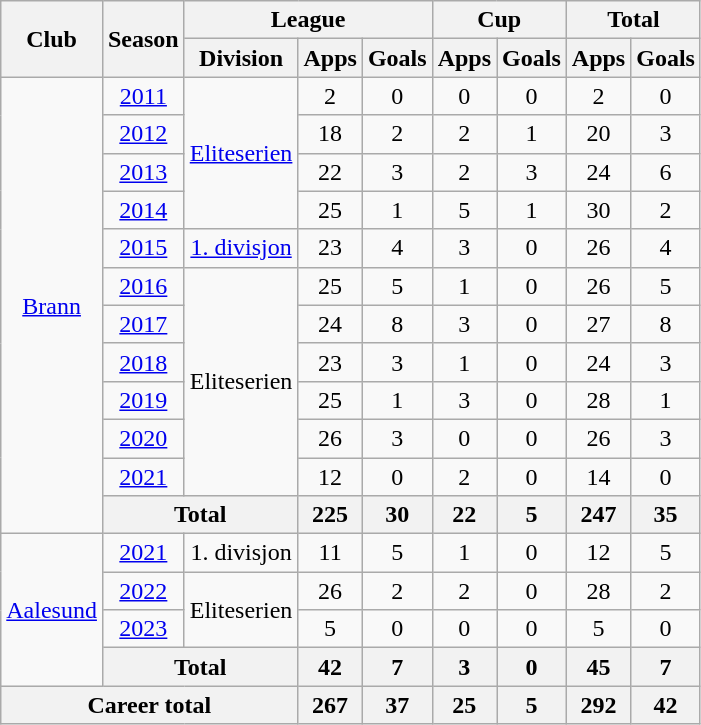<table class="wikitable" style="text-align: center">
<tr>
<th rowspan="2">Club</th>
<th rowspan="2">Season</th>
<th colspan="3">League</th>
<th colspan="2">Cup</th>
<th colspan="2">Total</th>
</tr>
<tr>
<th>Division</th>
<th>Apps</th>
<th>Goals</th>
<th>Apps</th>
<th>Goals</th>
<th>Apps</th>
<th>Goals</th>
</tr>
<tr>
<td rowspan="12"><a href='#'>Brann</a></td>
<td><a href='#'>2011</a></td>
<td rowspan="4"><a href='#'>Eliteserien</a></td>
<td>2</td>
<td>0</td>
<td>0</td>
<td>0</td>
<td>2</td>
<td>0</td>
</tr>
<tr>
<td><a href='#'>2012</a></td>
<td>18</td>
<td>2</td>
<td>2</td>
<td>1</td>
<td>20</td>
<td>3</td>
</tr>
<tr>
<td><a href='#'>2013</a></td>
<td>22</td>
<td>3</td>
<td>2</td>
<td>3</td>
<td>24</td>
<td>6</td>
</tr>
<tr>
<td><a href='#'>2014</a></td>
<td>25</td>
<td>1</td>
<td>5</td>
<td>1</td>
<td>30</td>
<td>2</td>
</tr>
<tr>
<td><a href='#'>2015</a></td>
<td><a href='#'>1. divisjon</a></td>
<td>23</td>
<td>4</td>
<td>3</td>
<td>0</td>
<td>26</td>
<td>4</td>
</tr>
<tr>
<td><a href='#'>2016</a></td>
<td rowspan="6">Eliteserien</td>
<td>25</td>
<td>5</td>
<td>1</td>
<td>0</td>
<td>26</td>
<td>5</td>
</tr>
<tr>
<td><a href='#'>2017</a></td>
<td>24</td>
<td>8</td>
<td>3</td>
<td>0</td>
<td>27</td>
<td>8</td>
</tr>
<tr>
<td><a href='#'>2018</a></td>
<td>23</td>
<td>3</td>
<td>1</td>
<td>0</td>
<td>24</td>
<td>3</td>
</tr>
<tr>
<td><a href='#'>2019</a></td>
<td>25</td>
<td>1</td>
<td>3</td>
<td>0</td>
<td>28</td>
<td>1</td>
</tr>
<tr>
<td><a href='#'>2020</a></td>
<td>26</td>
<td>3</td>
<td>0</td>
<td>0</td>
<td>26</td>
<td>3</td>
</tr>
<tr>
<td><a href='#'>2021</a></td>
<td>12</td>
<td>0</td>
<td>2</td>
<td>0</td>
<td>14</td>
<td>0</td>
</tr>
<tr>
<th colspan="2">Total</th>
<th>225</th>
<th>30</th>
<th>22</th>
<th>5</th>
<th>247</th>
<th>35</th>
</tr>
<tr>
<td rowspan="4"><a href='#'>Aalesund</a></td>
<td><a href='#'>2021</a></td>
<td>1. divisjon</td>
<td>11</td>
<td>5</td>
<td>1</td>
<td>0</td>
<td>12</td>
<td>5</td>
</tr>
<tr>
<td><a href='#'>2022</a></td>
<td rowspan="2">Eliteserien</td>
<td>26</td>
<td>2</td>
<td>2</td>
<td>0</td>
<td>28</td>
<td>2</td>
</tr>
<tr>
<td><a href='#'>2023</a></td>
<td>5</td>
<td>0</td>
<td>0</td>
<td>0</td>
<td>5</td>
<td>0</td>
</tr>
<tr>
<th colspan="2">Total</th>
<th>42</th>
<th>7</th>
<th>3</th>
<th>0</th>
<th>45</th>
<th>7</th>
</tr>
<tr>
<th colspan="3">Career total</th>
<th>267</th>
<th>37</th>
<th>25</th>
<th>5</th>
<th>292</th>
<th>42</th>
</tr>
</table>
